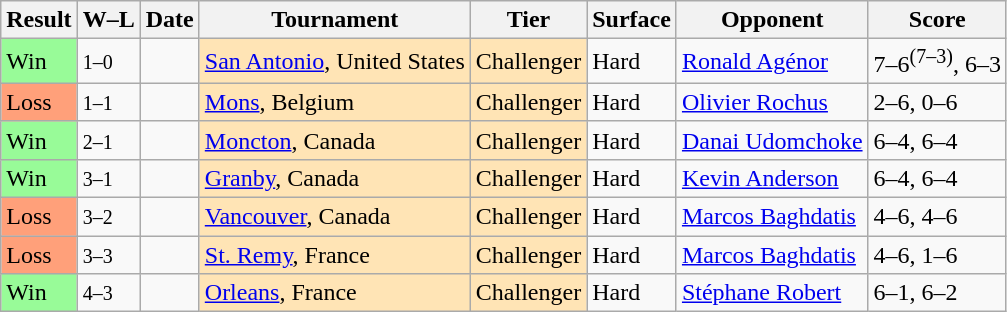<table class="sortable wikitable">
<tr>
<th>Result</th>
<th class="unsortable">W–L</th>
<th>Date</th>
<th>Tournament</th>
<th>Tier</th>
<th>Surface</th>
<th>Opponent</th>
<th class="unsortable">Score</th>
</tr>
<tr>
<td bgcolor=98FB98>Win</td>
<td><small>1–0</small></td>
<td></td>
<td style="background:moccasin;"><a href='#'>San Antonio</a>, United States</td>
<td style="background:moccasin;">Challenger</td>
<td>Hard</td>
<td> <a href='#'>Ronald Agénor</a></td>
<td>7–6<sup>(7–3)</sup>, 6–3</td>
</tr>
<tr>
<td bgcolor=FFA07A>Loss</td>
<td><small>1–1</small></td>
<td></td>
<td style="background:moccasin;"><a href='#'>Mons</a>, Belgium</td>
<td style="background:moccasin;">Challenger</td>
<td>Hard</td>
<td> <a href='#'>Olivier Rochus</a></td>
<td>2–6, 0–6</td>
</tr>
<tr>
<td bgcolor=98FB98>Win</td>
<td><small>2–1</small></td>
<td></td>
<td style="background:moccasin;"><a href='#'>Moncton</a>, Canada</td>
<td style="background:moccasin;">Challenger</td>
<td>Hard</td>
<td> <a href='#'>Danai Udomchoke</a></td>
<td>6–4, 6–4</td>
</tr>
<tr>
<td bgcolor=98FB98>Win</td>
<td><small>3–1</small></td>
<td></td>
<td style="background:moccasin;"><a href='#'>Granby</a>, Canada</td>
<td style="background:moccasin;">Challenger</td>
<td>Hard</td>
<td> <a href='#'>Kevin Anderson</a></td>
<td>6–4, 6–4</td>
</tr>
<tr>
<td bgcolor=FFA07A>Loss</td>
<td><small>3–2</small></td>
<td></td>
<td style="background:moccasin;"><a href='#'>Vancouver</a>, Canada</td>
<td style="background:moccasin;">Challenger</td>
<td>Hard</td>
<td> <a href='#'>Marcos Baghdatis</a></td>
<td>4–6, 4–6</td>
</tr>
<tr>
<td bgcolor=FFA07A>Loss</td>
<td><small>3–3</small></td>
<td></td>
<td style="background:moccasin;"><a href='#'>St. Remy</a>, France</td>
<td style="background:moccasin;">Challenger</td>
<td>Hard</td>
<td> <a href='#'>Marcos Baghdatis</a></td>
<td>4–6, 1–6</td>
</tr>
<tr>
<td bgcolor=98FB98>Win</td>
<td><small>4–3</small></td>
<td></td>
<td style="background:moccasin;"><a href='#'>Orleans</a>, France</td>
<td style="background:moccasin;">Challenger</td>
<td>Hard</td>
<td> <a href='#'>Stéphane Robert</a></td>
<td>6–1, 6–2</td>
</tr>
</table>
